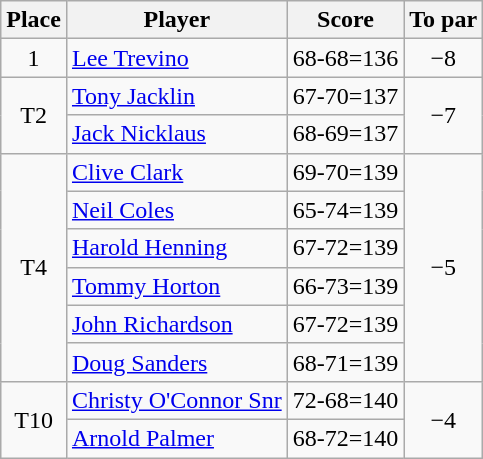<table class="wikitable">
<tr>
<th>Place</th>
<th>Player</th>
<th>Score</th>
<th>To par</th>
</tr>
<tr>
<td align=center>1</td>
<td> <a href='#'>Lee Trevino</a></td>
<td align=center>68-68=136</td>
<td align=center>−8</td>
</tr>
<tr>
<td rowspan="2" align=center>T2</td>
<td> <a href='#'>Tony Jacklin</a></td>
<td align=center>67-70=137</td>
<td rowspan="2" align=center>−7</td>
</tr>
<tr>
<td> <a href='#'>Jack Nicklaus</a></td>
<td align=center>68-69=137</td>
</tr>
<tr>
<td rowspan="6" align=center>T4</td>
<td> <a href='#'>Clive Clark</a></td>
<td align=center>69-70=139</td>
<td rowspan="6" align=center>−5</td>
</tr>
<tr>
<td> <a href='#'>Neil Coles</a></td>
<td align=center>65-74=139</td>
</tr>
<tr>
<td> <a href='#'>Harold Henning</a></td>
<td align=center>67-72=139</td>
</tr>
<tr>
<td> <a href='#'>Tommy Horton</a></td>
<td align=center>66-73=139</td>
</tr>
<tr>
<td> <a href='#'>John Richardson</a></td>
<td align=center>67-72=139</td>
</tr>
<tr>
<td> <a href='#'>Doug Sanders</a></td>
<td align=center>68-71=139</td>
</tr>
<tr>
<td rowspan="2" align=center>T10</td>
<td> <a href='#'>Christy O'Connor Snr</a></td>
<td align=center>72-68=140</td>
<td rowspan="2" align=center>−4</td>
</tr>
<tr>
<td> <a href='#'>Arnold Palmer</a></td>
<td align=center>68-72=140</td>
</tr>
</table>
